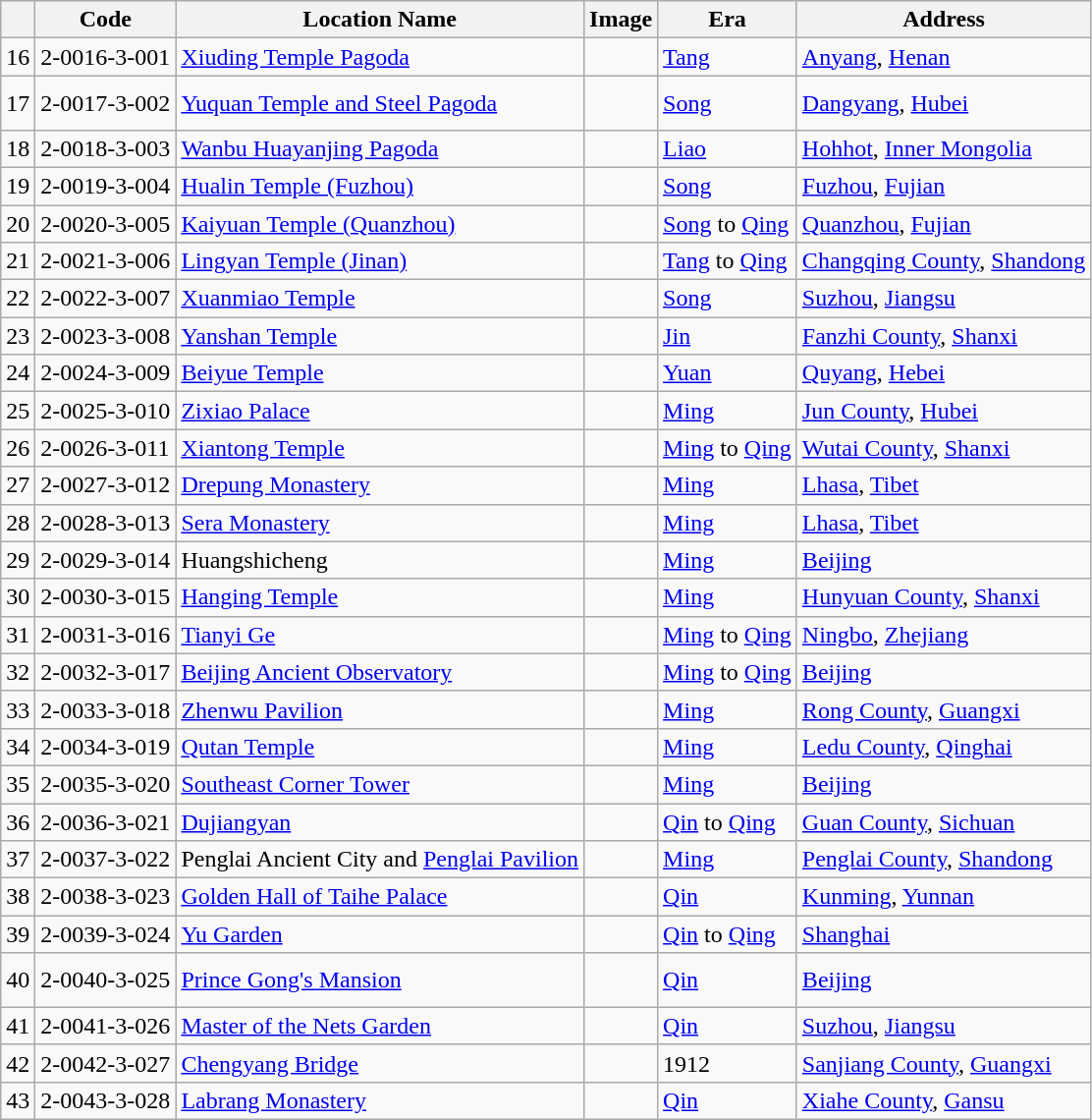<table class="wikitable" border="1" cellpadding="2" cellspacing="0">
<tr>
<th></th>
<th>Code</th>
<th>Location Name</th>
<th>Image</th>
<th>Era</th>
<th>Address</th>
</tr>
<tr>
<td>16</td>
<td>2-0016-3-001</td>
<td><a href='#'>Xiuding Temple Pagoda</a></td>
<td style="padding:0"></td>
<td><a href='#'>Tang</a></td>
<td><a href='#'>Anyang</a>, <a href='#'>Henan</a></td>
</tr>
<tr>
<td>17</td>
<td>2-0017-3-002</td>
<td><a href='#'>Yuquan Temple and Steel Pagoda</a></td>
<td style="padding:0"><br><br></td>
<td><a href='#'>Song</a></td>
<td><a href='#'>Dangyang</a>, <a href='#'>Hubei</a></td>
</tr>
<tr>
<td>18</td>
<td>2-0018-3-003</td>
<td><a href='#'>Wanbu Huayanjing Pagoda</a></td>
<td style="padding:0"></td>
<td><a href='#'>Liao</a></td>
<td><a href='#'>Hohhot</a>, <a href='#'>Inner Mongolia</a></td>
</tr>
<tr>
<td>19</td>
<td>2-0019-3-004</td>
<td><a href='#'>Hualin Temple (Fuzhou)</a></td>
<td style="padding:0"></td>
<td><a href='#'>Song</a></td>
<td><a href='#'>Fuzhou</a>, <a href='#'>Fujian</a></td>
</tr>
<tr>
<td>20</td>
<td>2-0020-3-005</td>
<td><a href='#'>Kaiyuan Temple (Quanzhou)</a></td>
<td style="padding:0"></td>
<td><a href='#'>Song</a> to <a href='#'>Qing</a></td>
<td><a href='#'>Quanzhou</a>, <a href='#'>Fujian</a></td>
</tr>
<tr>
<td>21</td>
<td>2-0021-3-006</td>
<td><a href='#'>Lingyan Temple (Jinan)</a></td>
<td style="padding:0"></td>
<td><a href='#'>Tang</a> to <a href='#'>Qing</a></td>
<td><a href='#'>Changqing County</a>, <a href='#'>Shandong</a></td>
</tr>
<tr>
<td>22</td>
<td>2-0022-3-007</td>
<td><a href='#'>Xuanmiao Temple</a></td>
<td style="padding:0"></td>
<td><a href='#'>Song</a></td>
<td><a href='#'>Suzhou</a>, <a href='#'>Jiangsu</a></td>
</tr>
<tr>
<td>23</td>
<td>2-0023-3-008</td>
<td><a href='#'>Yanshan Temple</a></td>
<td style="padding:0"></td>
<td><a href='#'>Jin</a></td>
<td><a href='#'>Fanzhi County</a>, <a href='#'>Shanxi</a></td>
</tr>
<tr>
<td>24</td>
<td>2-0024-3-009</td>
<td><a href='#'>Beiyue Temple</a></td>
<td style="padding:0"></td>
<td><a href='#'>Yuan</a></td>
<td><a href='#'>Quyang</a>, <a href='#'>Hebei</a></td>
</tr>
<tr>
<td>25</td>
<td>2-0025-3-010</td>
<td><a href='#'>Zixiao Palace</a></td>
<td style="padding:0"></td>
<td><a href='#'>Ming</a></td>
<td><a href='#'>Jun County</a>, <a href='#'>Hubei</a></td>
</tr>
<tr>
<td>26</td>
<td>2-0026-3-011</td>
<td><a href='#'>Xiantong Temple</a></td>
<td style="padding:0"></td>
<td><a href='#'>Ming</a> to <a href='#'>Qing</a></td>
<td><a href='#'>Wutai County</a>, <a href='#'>Shanxi</a></td>
</tr>
<tr>
<td>27</td>
<td>2-0027-3-012</td>
<td><a href='#'>Drepung Monastery</a></td>
<td style="padding:0"></td>
<td><a href='#'>Ming</a></td>
<td><a href='#'>Lhasa</a>, <a href='#'>Tibet</a></td>
</tr>
<tr>
<td>28</td>
<td>2-0028-3-013</td>
<td><a href='#'>Sera Monastery</a></td>
<td style="padding:0"></td>
<td><a href='#'>Ming</a></td>
<td><a href='#'>Lhasa</a>, <a href='#'>Tibet</a></td>
</tr>
<tr>
<td>29</td>
<td>2-0029-3-014</td>
<td>Huangshicheng</td>
<td></td>
<td><a href='#'>Ming</a></td>
<td><a href='#'>Beijing</a></td>
</tr>
<tr>
<td>30</td>
<td>2-0030-3-015</td>
<td><a href='#'>Hanging Temple</a></td>
<td style="padding:0"></td>
<td><a href='#'>Ming</a></td>
<td><a href='#'>Hunyuan County</a>, <a href='#'>Shanxi</a></td>
</tr>
<tr>
<td>31</td>
<td>2-0031-3-016</td>
<td><a href='#'>Tianyi Ge</a></td>
<td style="padding:0"></td>
<td><a href='#'>Ming</a> to <a href='#'>Qing</a></td>
<td><a href='#'>Ningbo</a>, <a href='#'>Zhejiang</a></td>
</tr>
<tr>
<td>32</td>
<td>2-0032-3-017</td>
<td><a href='#'>Beijing Ancient Observatory</a></td>
<td style="padding:0"></td>
<td><a href='#'>Ming</a> to <a href='#'>Qing</a></td>
<td><a href='#'>Beijing</a></td>
</tr>
<tr>
<td>33</td>
<td>2-0033-3-018</td>
<td><a href='#'>Zhenwu Pavilion</a></td>
<td style="padding:0"></td>
<td><a href='#'>Ming</a></td>
<td><a href='#'>Rong County</a>, <a href='#'>Guangxi</a></td>
</tr>
<tr>
<td>34</td>
<td>2-0034-3-019</td>
<td><a href='#'>Qutan Temple</a></td>
<td style="padding:0"></td>
<td><a href='#'>Ming</a></td>
<td><a href='#'>Ledu County</a>, <a href='#'>Qinghai</a></td>
</tr>
<tr>
<td>35</td>
<td>2-0035-3-020</td>
<td><a href='#'>Southeast Corner Tower</a></td>
<td style="padding:0"></td>
<td><a href='#'>Ming</a></td>
<td><a href='#'>Beijing</a></td>
</tr>
<tr>
<td>36</td>
<td>2-0036-3-021</td>
<td><a href='#'>Dujiangyan</a></td>
<td style="padding:0"></td>
<td><a href='#'>Qin</a> to <a href='#'>Qing</a></td>
<td><a href='#'>Guan County</a>, <a href='#'>Sichuan</a></td>
</tr>
<tr>
<td>37</td>
<td>2-0037-3-022</td>
<td>Penglai Ancient City and <a href='#'>Penglai Pavilion</a></td>
<td style="padding:0"></td>
<td><a href='#'>Ming</a></td>
<td><a href='#'>Penglai County</a>, <a href='#'>Shandong</a></td>
</tr>
<tr>
<td>38</td>
<td>2-0038-3-023</td>
<td><a href='#'>Golden Hall of Taihe Palace</a></td>
<td style="padding:0"></td>
<td><a href='#'>Qin</a></td>
<td><a href='#'>Kunming</a>, <a href='#'>Yunnan</a></td>
</tr>
<tr>
<td>39</td>
<td>2-0039-3-024</td>
<td><a href='#'>Yu Garden</a></td>
<td style="padding:0"></td>
<td><a href='#'>Qin</a> to <a href='#'>Qing</a></td>
<td><a href='#'>Shanghai</a></td>
</tr>
<tr>
<td>40</td>
<td>2-0040-3-025</td>
<td><a href='#'>Prince Gong's Mansion</a></td>
<td style="padding:0"><br><br></td>
<td><a href='#'>Qin</a></td>
<td><a href='#'>Beijing</a></td>
</tr>
<tr>
<td>41</td>
<td>2-0041-3-026</td>
<td><a href='#'>Master of the Nets Garden</a></td>
<td style="padding:0"></td>
<td><a href='#'>Qin</a></td>
<td><a href='#'>Suzhou</a>, <a href='#'>Jiangsu</a></td>
</tr>
<tr>
<td>42</td>
<td>2-0042-3-027</td>
<td><a href='#'>Chengyang Bridge</a></td>
<td style="padding:0"></td>
<td>1912</td>
<td><a href='#'>Sanjiang County</a>, <a href='#'>Guangxi</a></td>
</tr>
<tr>
<td>43</td>
<td>2-0043-3-028</td>
<td><a href='#'>Labrang Monastery</a></td>
<td style="padding:0"></td>
<td><a href='#'>Qin</a></td>
<td><a href='#'>Xiahe County</a>, <a href='#'>Gansu</a></td>
</tr>
</table>
